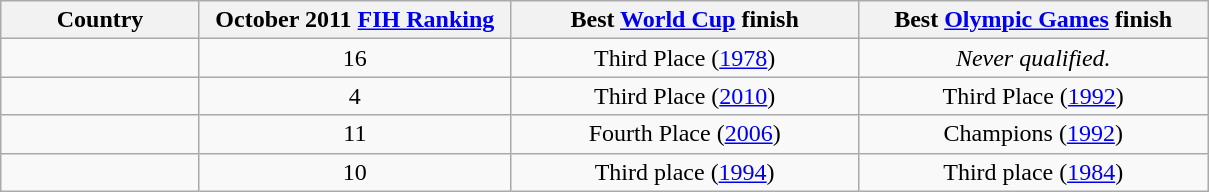<table class="wikitable">
<tr>
<th style="width:125px;">Country</th>
<th style="width:200px;">October 2011 <a href='#'>FIH Ranking</a></th>
<th style="width:225px;">Best <a href='#'>World Cup</a> finish</th>
<th style="width:225px;">Best <a href='#'>Olympic Games</a> finish</th>
</tr>
<tr style="text-align:center;">
<td style="text-align:left;"></td>
<td>16</td>
<td>Third Place (<a href='#'>1978</a>)</td>
<td><em>Never qualified.</em></td>
</tr>
<tr style="text-align:center;">
<td style="text-align:left;"></td>
<td>4</td>
<td>Third Place (<a href='#'>2010</a>)</td>
<td>Third Place (<a href='#'>1992</a>)</td>
</tr>
<tr style="text-align:center;">
<td style="text-align:left;"></td>
<td>11</td>
<td>Fourth Place (<a href='#'>2006</a>)</td>
<td>Champions (<a href='#'>1992</a>)</td>
</tr>
<tr style="text-align:center;">
<td style="text-align:left;"></td>
<td>10</td>
<td>Third place (<a href='#'>1994</a>)</td>
<td>Third place (<a href='#'>1984</a>)</td>
</tr>
</table>
